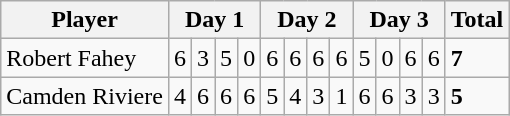<table class="wikitable">
<tr>
<th>Player</th>
<th colspan="4">Day 1</th>
<th colspan="4">Day 2</th>
<th colspan="4">Day 3</th>
<th>Total</th>
</tr>
<tr>
<td> Robert Fahey</td>
<td>6</td>
<td>3</td>
<td>5</td>
<td>0</td>
<td>6</td>
<td>6</td>
<td>6</td>
<td>6</td>
<td>5</td>
<td>0</td>
<td>6</td>
<td>6</td>
<td><strong>7</strong></td>
</tr>
<tr>
<td> Camden Riviere</td>
<td>4</td>
<td>6</td>
<td>6</td>
<td>6</td>
<td>5</td>
<td>4</td>
<td>3</td>
<td>1</td>
<td>6</td>
<td>6</td>
<td>3</td>
<td>3</td>
<td><strong>5</strong></td>
</tr>
</table>
